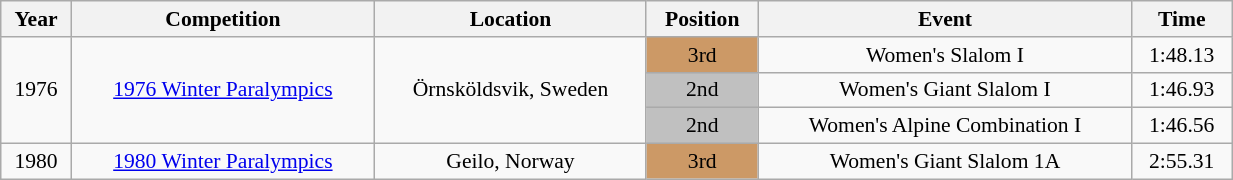<table class="wikitable" width=65% style="font-size:90%; text-align:center;">
<tr>
<th>Year</th>
<th>Competition</th>
<th>Location</th>
<th>Position</th>
<th>Event</th>
<th>Time</th>
</tr>
<tr>
<td rowspan=3>1976</td>
<td rowspan=3><a href='#'>1976 Winter Paralympics</a></td>
<td rowspan=3>Örnsköldsvik, Sweden</td>
<td bgcolor=cc9966>3rd</td>
<td>Women's Slalom I</td>
<td>1:48.13</td>
</tr>
<tr>
<td bgcolor=silver>2nd</td>
<td>Women's Giant Slalom I</td>
<td>1:46.93</td>
</tr>
<tr>
<td bgcolor=silver>2nd</td>
<td>Women's Alpine Combination I</td>
<td>1:46.56</td>
</tr>
<tr>
<td>1980</td>
<td><a href='#'>1980 Winter Paralympics</a></td>
<td>Geilo, Norway</td>
<td bgcolor=cc9966>3rd</td>
<td>Women's Giant Slalom 1A</td>
<td>2:55.31</td>
</tr>
</table>
